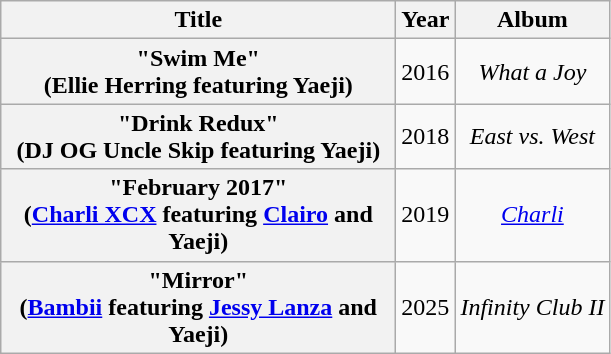<table class="wikitable plainrowheaders" style="text-align:center;">
<tr>
<th scope="col" style="width:16em;">Title</th>
<th scope="col">Year</th>
<th scope="col">Album</th>
</tr>
<tr>
<th scope="row">"Swim Me"<br><span>(Ellie Herring featuring Yaeji)</span></th>
<td>2016</td>
<td><em>What a Joy</em></td>
</tr>
<tr>
<th scope="row">"Drink Redux"<br><span>(DJ OG Uncle Skip featuring Yaeji)</span></th>
<td>2018</td>
<td><em>East vs. West</em></td>
</tr>
<tr>
<th scope="row">"February 2017"<br><span>(<a href='#'>Charli XCX</a> featuring <a href='#'>Clairo</a> and Yaeji)</span></th>
<td>2019</td>
<td><em><a href='#'>Charli</a></em></td>
</tr>
<tr>
<th scope="row">"Mirror"<br><span>(<a href='#'>Bambii</a> featuring <a href='#'>Jessy Lanza</a> and Yaeji)</span></th>
<td>2025</td>
<td><em>Infinity Club II</em></td>
</tr>
</table>
